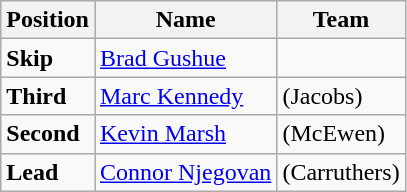<table class="wikitable">
<tr>
<th><strong>Position</strong></th>
<th><strong>Name</strong></th>
<th><strong>Team</strong></th>
</tr>
<tr>
<td><strong>Skip</strong></td>
<td><a href='#'>Brad Gushue</a></td>
<td></td>
</tr>
<tr>
<td><strong>Third</strong></td>
<td><a href='#'>Marc Kennedy</a></td>
<td> (Jacobs)</td>
</tr>
<tr>
<td><strong>Second</strong></td>
<td><a href='#'>Kevin Marsh</a></td>
<td> (McEwen)</td>
</tr>
<tr>
<td><strong>Lead</strong></td>
<td><a href='#'>Connor Njegovan</a></td>
<td> (Carruthers)</td>
</tr>
</table>
